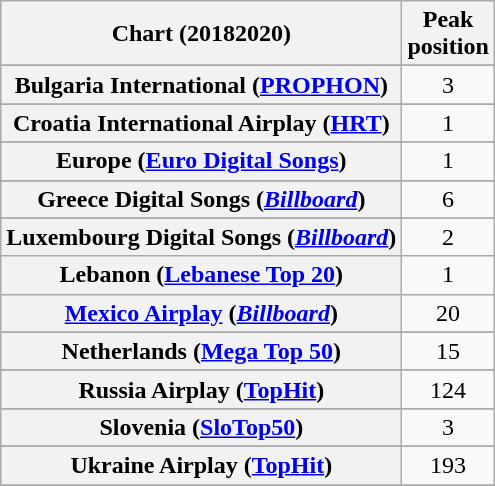<table class="wikitable sortable plainrowheaders" style="text-align:center">
<tr>
<th scope="col">Chart (20182020)</th>
<th scope="col">Peak<br> position</th>
</tr>
<tr>
</tr>
<tr>
</tr>
<tr>
</tr>
<tr>
<th scope="row">Bulgaria International (<a href='#'>PROPHON</a>)</th>
<td>3</td>
</tr>
<tr>
</tr>
<tr>
</tr>
<tr>
</tr>
<tr>
<th scope="row">Croatia International Airplay (<a href='#'>HRT</a>)</th>
<td>1</td>
</tr>
<tr>
</tr>
<tr>
</tr>
<tr>
</tr>
<tr>
<th scope="row">Europe (<a href='#'>Euro Digital Songs</a>)</th>
<td>1</td>
</tr>
<tr>
</tr>
<tr>
</tr>
<tr>
</tr>
<tr>
<th scope="row">Greece Digital Songs (<em><a href='#'>Billboard</a></em>)</th>
<td>6</td>
</tr>
<tr>
</tr>
<tr>
</tr>
<tr>
</tr>
<tr>
</tr>
<tr>
</tr>
<tr>
<th scope="row">Luxembourg Digital Songs (<em><a href='#'>Billboard</a></em>)</th>
<td>2</td>
</tr>
<tr>
<th scope="row">Lebanon (<a href='#'>Lebanese Top 20</a>)</th>
<td>1</td>
</tr>
<tr>
<th scope="row"><a href='#'>Mexico Airplay</a> (<em><a href='#'>Billboard</a></em>)</th>
<td>20</td>
</tr>
<tr>
</tr>
<tr>
<th scope="row">Netherlands (<a href='#'>Mega Top 50</a>)</th>
<td>15</td>
</tr>
<tr>
</tr>
<tr>
</tr>
<tr>
</tr>
<tr>
</tr>
<tr>
</tr>
<tr>
<th scope="row">Russia Airplay (<a href='#'>TopHit</a>)</th>
<td>124</td>
</tr>
<tr>
</tr>
<tr>
</tr>
<tr>
</tr>
<tr>
<th scope="row">Slovenia (<a href='#'>SloTop50</a>)</th>
<td>3</td>
</tr>
<tr>
</tr>
<tr>
</tr>
<tr>
</tr>
<tr>
<th scope="row">Ukraine Airplay (<a href='#'>TopHit</a>)</th>
<td>193</td>
</tr>
<tr>
</tr>
<tr>
</tr>
<tr>
</tr>
</table>
